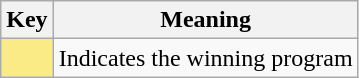<table class="wikitable">
<tr>
<th scope="col" width=%>Key</th>
<th scope="col" width=%>Meaning</th>
</tr>
<tr>
<td style="background:#FAEB86"></td>
<td>Indicates the winning program</td>
</tr>
</table>
